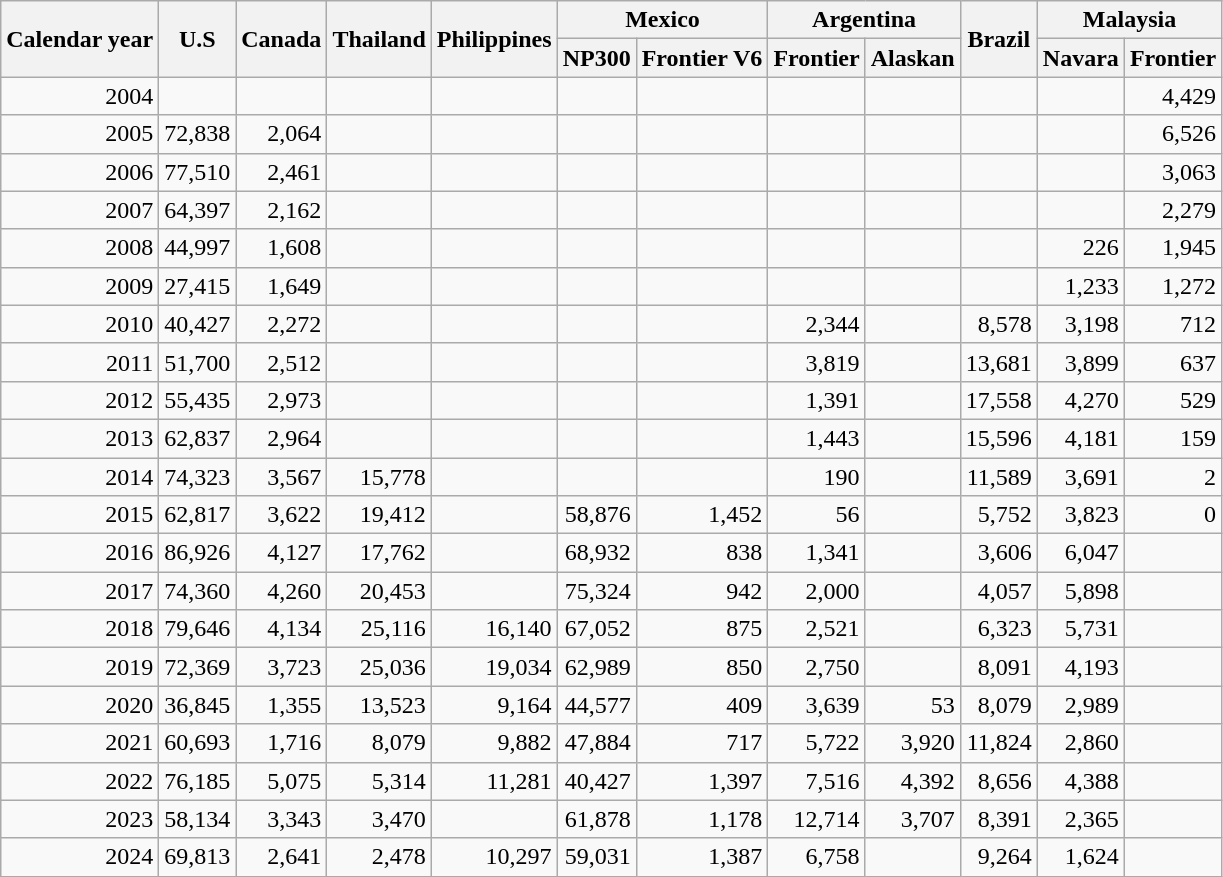<table class=wikitable style="text-align: right;">
<tr>
<th rowspan="2" data-sort-type="numeric">Calendar year</th>
<th rowspan="2">U.S</th>
<th rowspan="2">Canada</th>
<th rowspan="2">Thailand</th>
<th rowspan="2">Philippines</th>
<th colspan="2">Mexico</th>
<th colspan="2">Argentina</th>
<th rowspan="2">Brazil</th>
<th colspan="2">Malaysia</th>
</tr>
<tr>
<th>NP300</th>
<th>Frontier V6</th>
<th>Frontier</th>
<th>Alaskan</th>
<th>Navara</th>
<th>Frontier</th>
</tr>
<tr>
<td>2004</td>
<td></td>
<td></td>
<td></td>
<td></td>
<td></td>
<td></td>
<td></td>
<td></td>
<td></td>
<td></td>
<td>4,429</td>
</tr>
<tr>
<td>2005</td>
<td>72,838</td>
<td>2,064</td>
<td></td>
<td></td>
<td></td>
<td></td>
<td></td>
<td></td>
<td></td>
<td></td>
<td>6,526</td>
</tr>
<tr>
<td>2006</td>
<td>77,510</td>
<td>2,461</td>
<td></td>
<td></td>
<td></td>
<td></td>
<td></td>
<td></td>
<td></td>
<td></td>
<td>3,063</td>
</tr>
<tr>
<td>2007</td>
<td>64,397</td>
<td>2,162</td>
<td></td>
<td></td>
<td></td>
<td></td>
<td></td>
<td></td>
<td></td>
<td></td>
<td>2,279</td>
</tr>
<tr>
<td>2008</td>
<td>44,997</td>
<td>1,608</td>
<td></td>
<td></td>
<td></td>
<td></td>
<td></td>
<td></td>
<td></td>
<td>226</td>
<td>1,945</td>
</tr>
<tr>
<td>2009</td>
<td>27,415</td>
<td>1,649</td>
<td></td>
<td></td>
<td></td>
<td></td>
<td></td>
<td></td>
<td></td>
<td>1,233</td>
<td>1,272</td>
</tr>
<tr>
<td>2010</td>
<td>40,427</td>
<td>2,272</td>
<td></td>
<td></td>
<td></td>
<td></td>
<td>2,344</td>
<td></td>
<td>8,578</td>
<td>3,198</td>
<td>712</td>
</tr>
<tr>
<td>2011</td>
<td>51,700</td>
<td>2,512</td>
<td></td>
<td></td>
<td></td>
<td></td>
<td>3,819</td>
<td></td>
<td>13,681</td>
<td>3,899</td>
<td>637</td>
</tr>
<tr>
<td>2012</td>
<td>55,435</td>
<td>2,973</td>
<td></td>
<td></td>
<td></td>
<td></td>
<td>1,391</td>
<td></td>
<td>17,558</td>
<td>4,270</td>
<td>529</td>
</tr>
<tr>
<td>2013</td>
<td>62,837</td>
<td>2,964</td>
<td></td>
<td></td>
<td></td>
<td></td>
<td>1,443</td>
<td></td>
<td>15,596</td>
<td>4,181</td>
<td>159</td>
</tr>
<tr>
<td>2014</td>
<td>74,323</td>
<td>3,567</td>
<td>15,778</td>
<td></td>
<td></td>
<td></td>
<td>190</td>
<td></td>
<td>11,589</td>
<td>3,691</td>
<td>2</td>
</tr>
<tr>
<td>2015</td>
<td>62,817</td>
<td>3,622</td>
<td>19,412</td>
<td></td>
<td>58,876</td>
<td>1,452</td>
<td>56</td>
<td></td>
<td>5,752</td>
<td>3,823</td>
<td>0</td>
</tr>
<tr>
<td>2016</td>
<td>86,926</td>
<td>4,127</td>
<td>17,762</td>
<td></td>
<td>68,932</td>
<td>838</td>
<td>1,341</td>
<td></td>
<td>3,606</td>
<td>6,047</td>
<td></td>
</tr>
<tr>
<td>2017</td>
<td>74,360</td>
<td>4,260</td>
<td>20,453</td>
<td></td>
<td>75,324</td>
<td>942</td>
<td>2,000</td>
<td></td>
<td>4,057</td>
<td>5,898</td>
<td></td>
</tr>
<tr>
<td>2018</td>
<td>79,646</td>
<td>4,134</td>
<td>25,116</td>
<td>16,140</td>
<td>67,052</td>
<td>875</td>
<td>2,521</td>
<td></td>
<td>6,323</td>
<td>5,731</td>
<td></td>
</tr>
<tr>
<td>2019</td>
<td>72,369</td>
<td>3,723</td>
<td>25,036</td>
<td>19,034</td>
<td>62,989</td>
<td>850</td>
<td>2,750</td>
<td></td>
<td>8,091</td>
<td>4,193</td>
<td></td>
</tr>
<tr>
<td>2020</td>
<td>36,845</td>
<td>1,355</td>
<td>13,523</td>
<td>9,164</td>
<td>44,577</td>
<td>409</td>
<td>3,639</td>
<td>53</td>
<td>8,079</td>
<td>2,989</td>
<td></td>
</tr>
<tr>
<td>2021</td>
<td>60,693</td>
<td>1,716</td>
<td>8,079</td>
<td>9,882</td>
<td>47,884</td>
<td>717</td>
<td>5,722</td>
<td>3,920</td>
<td>11,824</td>
<td>2,860</td>
<td></td>
</tr>
<tr>
<td>2022</td>
<td>76,185</td>
<td>5,075</td>
<td>5,314</td>
<td>11,281</td>
<td>40,427</td>
<td>1,397</td>
<td>7,516</td>
<td>4,392</td>
<td>8,656</td>
<td>4,388</td>
<td></td>
</tr>
<tr>
<td>2023</td>
<td>58,134</td>
<td>3,343</td>
<td>3,470</td>
<td></td>
<td>61,878</td>
<td>1,178</td>
<td>12,714</td>
<td>3,707</td>
<td>8,391</td>
<td>2,365</td>
<td></td>
</tr>
<tr>
<td>2024</td>
<td>69,813</td>
<td>2,641</td>
<td>2,478</td>
<td>10,297</td>
<td>59,031</td>
<td>1,387</td>
<td>6,758</td>
<td></td>
<td>9,264</td>
<td>1,624</td>
<td></td>
</tr>
</table>
